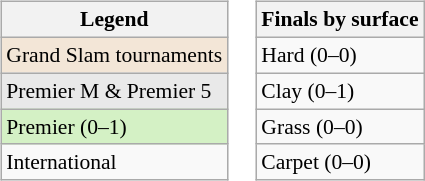<table>
<tr valign=top>
<td><br><table class="wikitable" style="font-size:90%;">
<tr>
<th>Legend</th>
</tr>
<tr style="background:#f3e6d7;">
<td>Grand Slam tournaments</td>
</tr>
<tr style="background:#e9e9e9;">
<td>Premier M & Premier 5</td>
</tr>
<tr style="background:#d4f1c5;">
<td>Premier (0–1)</td>
</tr>
<tr>
<td>International</td>
</tr>
</table>
</td>
<td><br><table class="wikitable" style="font-size:90%;">
<tr>
<th>Finals by surface</th>
</tr>
<tr>
<td>Hard (0–0)</td>
</tr>
<tr>
<td>Clay (0–1)</td>
</tr>
<tr>
<td>Grass (0–0)</td>
</tr>
<tr>
<td>Carpet (0–0)</td>
</tr>
</table>
</td>
</tr>
</table>
